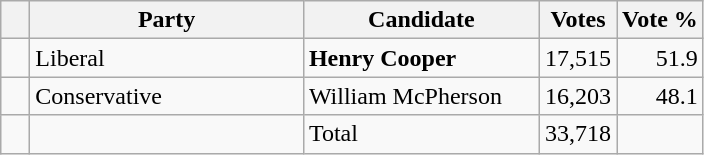<table class="wikitable">
<tr>
<th></th>
<th scope="col" width="175">Party</th>
<th scope="col" width="150">Candidate</th>
<th>Votes</th>
<th>Vote %</th>
</tr>
<tr>
<td>   </td>
<td>Liberal</td>
<td><strong>Henry Cooper</strong></td>
<td align=right>17,515</td>
<td align=right>51.9</td>
</tr>
<tr>
<td>   </td>
<td>Conservative</td>
<td>William McPherson</td>
<td align=right>16,203</td>
<td align=right>48.1</td>
</tr>
<tr>
<td></td>
<td></td>
<td>Total</td>
<td align=right>33,718</td>
<td></td>
</tr>
</table>
